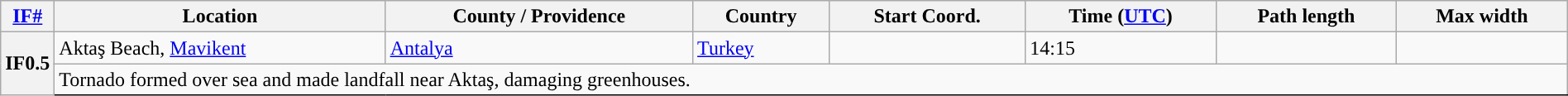<table class="wikitable sortable" style="width:100%;">
<tr>
<th scope="col" width="2%" align="center"><a href='#'>IF#</a></th>
<th scope="col" align="center" class="unsortable">Location</th>
<th scope="col" align="center" class="unsortable">County / Providence</th>
<th scope="col" align="center">Country</th>
<th scope="col" align="center">Start Coord.</th>
<th scope="col" align="center">Time (<a href='#'>UTC</a>)</th>
<th scope="col" align="center">Path length</th>
<th scope="col" align="center">Max width</th>
</tr>
<tr>
<th scope="row" rowspan="2" style="background-color:#">IF0.5</th>
<td>Aktaş Beach, <a href='#'>Mavikent</a></td>
<td><a href='#'>Antalya</a></td>
<td><a href='#'>Turkey</a></td>
<td></td>
<td>14:15</td>
<td></td>
<td></td>
</tr>
<tr class="expand-child">
<td colspan="8" style=" border-bottom: 1px solid black;">Tornado formed over sea and made landfall near Aktaş, damaging greenhouses.</td>
</tr>
</table>
